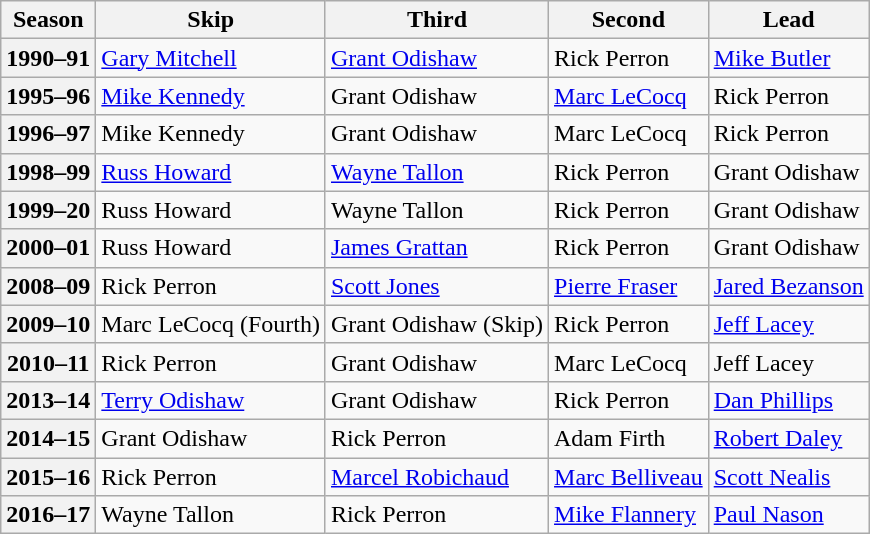<table class="wikitable">
<tr>
<th scope="col">Season</th>
<th scope="col">Skip</th>
<th scope="col">Third</th>
<th scope="col">Second</th>
<th scope="col">Lead</th>
</tr>
<tr>
<th scope="row">1990–91</th>
<td><a href='#'>Gary Mitchell</a></td>
<td><a href='#'>Grant Odishaw</a></td>
<td>Rick Perron</td>
<td><a href='#'>Mike Butler</a></td>
</tr>
<tr>
<th scope="row">1995–96</th>
<td><a href='#'>Mike Kennedy</a></td>
<td>Grant Odishaw</td>
<td><a href='#'>Marc LeCocq</a></td>
<td>Rick Perron</td>
</tr>
<tr>
<th scope="row">1996–97</th>
<td>Mike Kennedy</td>
<td>Grant Odishaw</td>
<td>Marc LeCocq</td>
<td>Rick Perron</td>
</tr>
<tr>
<th scope="row">1998–99</th>
<td><a href='#'>Russ Howard</a></td>
<td><a href='#'>Wayne Tallon</a></td>
<td>Rick Perron</td>
<td>Grant Odishaw</td>
</tr>
<tr>
<th scope="row">1999–20</th>
<td>Russ Howard</td>
<td>Wayne Tallon</td>
<td>Rick Perron</td>
<td>Grant Odishaw</td>
</tr>
<tr>
<th scope="row">2000–01</th>
<td>Russ Howard</td>
<td><a href='#'>James Grattan</a></td>
<td>Rick Perron</td>
<td>Grant Odishaw</td>
</tr>
<tr>
<th scope="row">2008–09</th>
<td>Rick Perron</td>
<td><a href='#'>Scott Jones</a></td>
<td><a href='#'>Pierre Fraser</a></td>
<td><a href='#'>Jared Bezanson</a></td>
</tr>
<tr>
<th scope="row">2009–10</th>
<td>Marc LeCocq (Fourth)</td>
<td>Grant Odishaw (Skip)</td>
<td>Rick Perron</td>
<td><a href='#'>Jeff Lacey</a></td>
</tr>
<tr>
<th scope="row">2010–11</th>
<td>Rick Perron</td>
<td>Grant Odishaw</td>
<td>Marc LeCocq</td>
<td>Jeff Lacey</td>
</tr>
<tr>
<th scope="row">2013–14</th>
<td><a href='#'>Terry Odishaw</a></td>
<td>Grant Odishaw</td>
<td>Rick Perron</td>
<td><a href='#'>Dan Phillips</a></td>
</tr>
<tr>
<th scope="row">2014–15</th>
<td>Grant Odishaw</td>
<td>Rick Perron</td>
<td>Adam Firth</td>
<td><a href='#'>Robert Daley</a></td>
</tr>
<tr>
<th scope="row">2015–16</th>
<td>Rick Perron</td>
<td><a href='#'>Marcel Robichaud</a></td>
<td><a href='#'>Marc Belliveau</a></td>
<td><a href='#'>Scott Nealis</a></td>
</tr>
<tr>
<th scope="row">2016–17</th>
<td>Wayne Tallon</td>
<td>Rick Perron</td>
<td><a href='#'>Mike Flannery</a></td>
<td><a href='#'>Paul Nason</a></td>
</tr>
</table>
